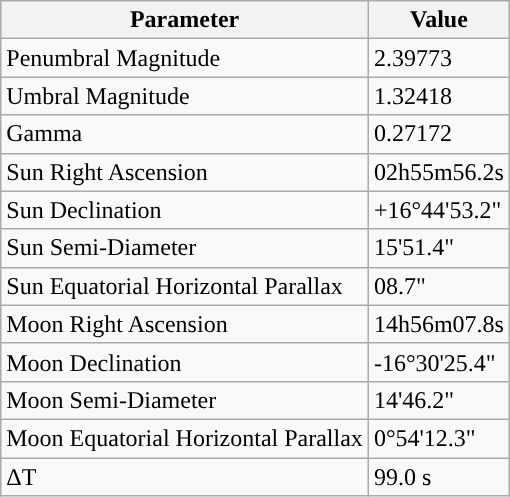<table class="wikitable">
<tr>
<th>Parameter</th>
<th>Value</th>
</tr>
<tr>
<td>Penumbral Magnitude</td>
<td>2.39773</td>
</tr>
<tr>
<td>Umbral Magnitude</td>
<td>1.32418</td>
</tr>
<tr>
<td>Gamma</td>
<td>0.27172</td>
</tr>
<tr>
<td>Sun Right Ascension</td>
<td>02h55m56.2s</td>
</tr>
<tr>
<td>Sun Declination</td>
<td>+16°44'53.2"</td>
</tr>
<tr>
<td>Sun Semi-Diameter</td>
<td>15'51.4"</td>
</tr>
<tr>
<td>Sun Equatorial Horizontal Parallax</td>
<td>08.7"</td>
</tr>
<tr>
<td>Moon Right Ascension</td>
<td>14h56m07.8s</td>
</tr>
<tr>
<td>Moon Declination</td>
<td>-16°30'25.4"</td>
</tr>
<tr>
<td>Moon Semi-Diameter</td>
<td>14'46.2"</td>
</tr>
<tr>
<td>Moon Equatorial Horizontal Parallax</td>
<td>0°54'12.3"</td>
</tr>
<tr>
<td>ΔT</td>
<td>99.0 s</td>
</tr>
</table>
